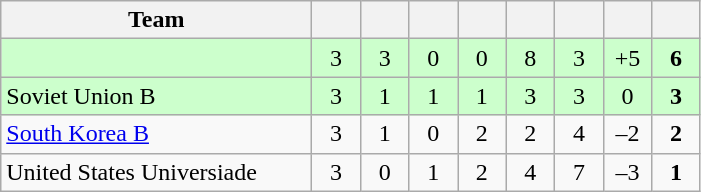<table class="wikitable" style="text-align:center;">
<tr>
<th width=200>Team</th>
<th width=25></th>
<th width=25></th>
<th width=25></th>
<th width=25></th>
<th width=25></th>
<th width=25></th>
<th width=25></th>
<th width=25></th>
</tr>
<tr bgcolor="#ccffcc">
<td align="left"></td>
<td>3</td>
<td>3</td>
<td>0</td>
<td>0</td>
<td>8</td>
<td>3</td>
<td>+5</td>
<td><strong>6</strong></td>
</tr>
<tr bgcolor="#ccffcc">
<td align="left"> Soviet Union B</td>
<td>3</td>
<td>1</td>
<td>1</td>
<td>1</td>
<td>3</td>
<td>3</td>
<td>0</td>
<td><strong>3</strong></td>
</tr>
<tr>
<td align="left"> <a href='#'>South Korea B</a></td>
<td>3</td>
<td>1</td>
<td>0</td>
<td>2</td>
<td>2</td>
<td>4</td>
<td>–2</td>
<td><strong>2</strong></td>
</tr>
<tr>
<td align="left"> United States Universiade</td>
<td>3</td>
<td>0</td>
<td>1</td>
<td>2</td>
<td>4</td>
<td>7</td>
<td>–3</td>
<td><strong>1</strong></td>
</tr>
</table>
